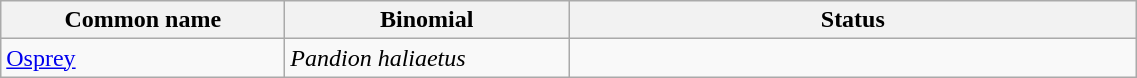<table width=60% class="wikitable">
<tr>
<th width=25%>Common name</th>
<th width=25%>Binomial</th>
<th width=50%>Status</th>
</tr>
<tr>
<td><a href='#'>Osprey</a></td>
<td><em>Pandion haliaetus</em></td>
<td></td>
</tr>
</table>
